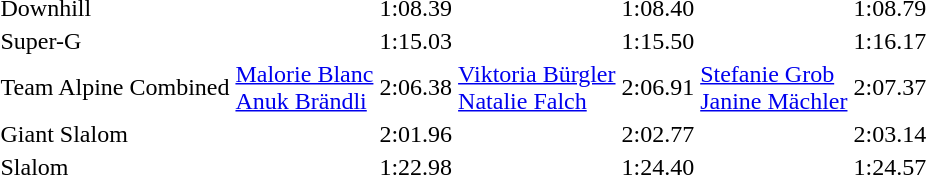<table>
<tr>
<td>Downhill</td>
<td></td>
<td>1:08.39</td>
<td></td>
<td>1:08.40</td>
<td></td>
<td>1:08.79</td>
</tr>
<tr>
<td>Super-G</td>
<td></td>
<td>1:15.03</td>
<td></td>
<td>1:15.50</td>
<td></td>
<td>1:16.17</td>
</tr>
<tr>
<td>Team Alpine Combined</td>
<td><a href='#'>Malorie Blanc</a><br><a href='#'>Anuk Brändli</a><br></td>
<td>2:06.38</td>
<td><a href='#'>Viktoria Bürgler</a><br><a href='#'>Natalie Falch</a><br></td>
<td>2:06.91</td>
<td><a href='#'>Stefanie Grob</a><br><a href='#'>Janine Mächler</a><br></td>
<td>2:07.37</td>
</tr>
<tr>
<td>Giant Slalom</td>
<td></td>
<td>2:01.96</td>
<td></td>
<td>2:02.77</td>
<td></td>
<td>2:03.14</td>
</tr>
<tr>
<td>Slalom</td>
<td></td>
<td>1:22.98</td>
<td></td>
<td>1:24.40</td>
<td></td>
<td>1:24.57</td>
</tr>
</table>
